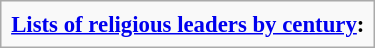<table class="infobox" style="font-size: 95%">
<tr>
<td><strong><a href='#'>Lists of religious leaders by century</a>:</strong><br></td>
</tr>
</table>
